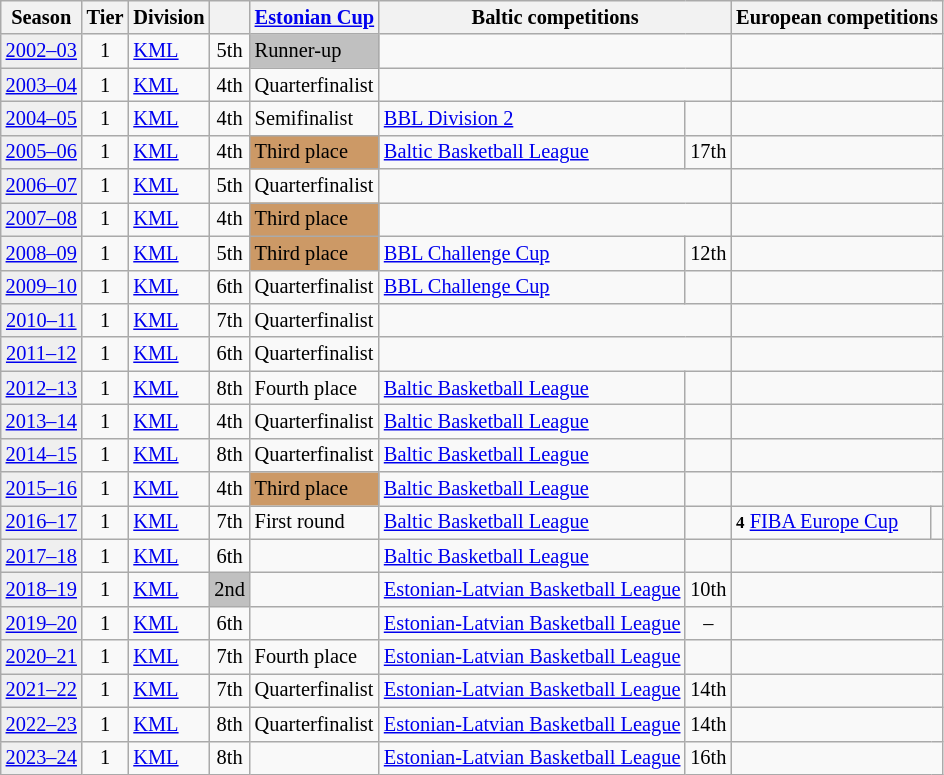<table class="wikitable" style="font-size:85%; text-align:center">
<tr>
<th>Season</th>
<th>Tier</th>
<th>Division</th>
<th></th>
<th><a href='#'>Estonian Cup</a></th>
<th colspan=2>Baltic competitions</th>
<th colspan=2>European competitions</th>
</tr>
<tr>
<td bgcolor=#efefef><a href='#'>2002–03</a></td>
<td>1</td>
<td align=left><a href='#'>KML</a></td>
<td>5th</td>
<td align=left bgcolor=silver>Runner-up</td>
<td colspan=2></td>
<td colspan=2></td>
</tr>
<tr>
<td bgcolor=#efefef><a href='#'>2003–04</a></td>
<td>1</td>
<td align=left><a href='#'>KML</a></td>
<td>4th</td>
<td align=left>Quarterfinalist</td>
<td colspan=2></td>
<td colspan=2></td>
</tr>
<tr>
<td bgcolor=#efefef><a href='#'>2004–05</a></td>
<td>1</td>
<td align=left><a href='#'>KML</a></td>
<td>4th</td>
<td align=left>Semifinalist</td>
<td align=left><a href='#'>BBL Division 2</a></td>
<td></td>
<td colspan=2></td>
</tr>
<tr>
<td bgcolor=#efefef><a href='#'>2005–06</a></td>
<td>1</td>
<td align=left><a href='#'>KML</a></td>
<td>4th</td>
<td align=left bgcolor=#cc9966>Third place</td>
<td align=left><a href='#'>Baltic Basketball League</a></td>
<td>17th</td>
<td colspan=2></td>
</tr>
<tr>
<td bgcolor=#efefef><a href='#'>2006–07</a></td>
<td>1</td>
<td align=left><a href='#'>KML</a></td>
<td>5th</td>
<td align=left>Quarterfinalist</td>
<td colspan=2></td>
<td colspan=2></td>
</tr>
<tr>
<td bgcolor=#efefef><a href='#'>2007–08</a></td>
<td>1</td>
<td align=left><a href='#'>KML</a></td>
<td>4th</td>
<td align=left bgcolor=#cc9966>Third place</td>
<td colspan=2></td>
<td colspan=2></td>
</tr>
<tr>
<td bgcolor=#efefef><a href='#'>2008–09</a></td>
<td>1</td>
<td align=left><a href='#'>KML</a></td>
<td>5th</td>
<td align=left bgcolor=#cc9966>Third place</td>
<td align=left><a href='#'>BBL Challenge Cup</a></td>
<td>12th</td>
<td colspan=2></td>
</tr>
<tr>
<td bgcolor=#efefef><a href='#'>2009–10</a></td>
<td>1</td>
<td align=left><a href='#'>KML</a></td>
<td>6th</td>
<td align=left>Quarterfinalist</td>
<td align=left><a href='#'>BBL Challenge Cup</a></td>
<td></td>
<td colspan=2></td>
</tr>
<tr>
<td bgcolor=#efefef><a href='#'>2010–11</a></td>
<td>1</td>
<td align=left><a href='#'>KML</a></td>
<td>7th</td>
<td align=left>Quarterfinalist</td>
<td colspan=2></td>
<td colspan=2></td>
</tr>
<tr>
<td bgcolor=#efefef><a href='#'>2011–12</a></td>
<td>1</td>
<td align=left><a href='#'>KML</a></td>
<td>6th</td>
<td align=left>Quarterfinalist</td>
<td colspan=2></td>
<td colspan=2></td>
</tr>
<tr>
<td bgcolor=#efefef><a href='#'>2012–13</a></td>
<td>1</td>
<td align=left><a href='#'>KML</a></td>
<td>8th</td>
<td align=left>Fourth place</td>
<td align=left><a href='#'>Baltic Basketball League</a></td>
<td></td>
<td colspan=2></td>
</tr>
<tr>
<td bgcolor=#efefef><a href='#'>2013–14</a></td>
<td>1</td>
<td align=left><a href='#'>KML</a></td>
<td>4th</td>
<td align=left>Quarterfinalist</td>
<td align=left><a href='#'>Baltic Basketball League</a></td>
<td></td>
<td colspan=2></td>
</tr>
<tr>
<td bgcolor=#efefef><a href='#'>2014–15</a></td>
<td>1</td>
<td align=left><a href='#'>KML</a></td>
<td>8th</td>
<td align=left>Quarterfinalist</td>
<td align=left><a href='#'>Baltic Basketball League</a></td>
<td></td>
<td colspan=2></td>
</tr>
<tr>
<td bgcolor=#efefef><a href='#'>2015–16</a></td>
<td>1</td>
<td align=left><a href='#'>KML</a></td>
<td>4th</td>
<td align=left bgcolor=#cc9966>Third place</td>
<td align=left><a href='#'>Baltic Basketball League</a></td>
<td></td>
<td colspan=2></td>
</tr>
<tr>
<td bgcolor=#efefef><a href='#'>2016–17</a></td>
<td>1</td>
<td align=left><a href='#'>KML</a></td>
<td>7th</td>
<td align=left>First round</td>
<td align=left><a href='#'>Baltic Basketball League</a></td>
<td></td>
<td align=left><small><strong>4</strong></small> <a href='#'>FIBA Europe Cup</a></td>
<td></td>
</tr>
<tr>
<td bgcolor=#efefef><a href='#'>2017–18</a></td>
<td>1</td>
<td align=left><a href='#'>KML</a></td>
<td>6th</td>
<td align=left></td>
<td align=left><a href='#'>Baltic Basketball League</a></td>
<td></td>
<td colspan=2></td>
</tr>
<tr>
<td bgcolor=#efefef><a href='#'>2018–19</a></td>
<td>1</td>
<td align=left><a href='#'>KML</a></td>
<td bgcolor=silver>2nd</td>
<td align=left></td>
<td align=left><a href='#'>Estonian-Latvian Basketball League</a></td>
<td>10th</td>
<td colspan=2></td>
</tr>
<tr>
<td bgcolor=#efefef><a href='#'>2019–20</a></td>
<td>1</td>
<td align=left><a href='#'>KML</a></td>
<td>6th</td>
<td align=left></td>
<td align=left><a href='#'>Estonian-Latvian Basketball League</a></td>
<td>–</td>
<td colspan=2></td>
</tr>
<tr>
<td bgcolor=#efefef><a href='#'>2020–21</a></td>
<td>1</td>
<td align=left><a href='#'>KML</a></td>
<td>7th</td>
<td align=left>Fourth place</td>
<td align=left><a href='#'>Estonian-Latvian Basketball League</a></td>
<td></td>
<td colspan=2></td>
</tr>
<tr>
<td bgcolor=#efefef><a href='#'>2021–22</a></td>
<td>1</td>
<td align=left><a href='#'>KML</a></td>
<td>7th</td>
<td align=left>Quarterfinalist</td>
<td align=left><a href='#'>Estonian-Latvian Basketball League</a></td>
<td>14th</td>
<td colspan=2></td>
</tr>
<tr>
<td bgcolor=#efefef><a href='#'>2022–23</a></td>
<td>1</td>
<td align=left><a href='#'>KML</a></td>
<td>8th</td>
<td align=left>Quarterfinalist</td>
<td align=left><a href='#'>Estonian-Latvian Basketball League</a></td>
<td>14th</td>
<td colspan=2></td>
</tr>
<tr>
<td bgcolor=#efefef><a href='#'>2023–24</a></td>
<td>1</td>
<td align=left><a href='#'>KML</a></td>
<td>8th</td>
<td align=left></td>
<td align=left><a href='#'>Estonian-Latvian Basketball League</a></td>
<td>16th</td>
<td colspan=2></td>
</tr>
</table>
